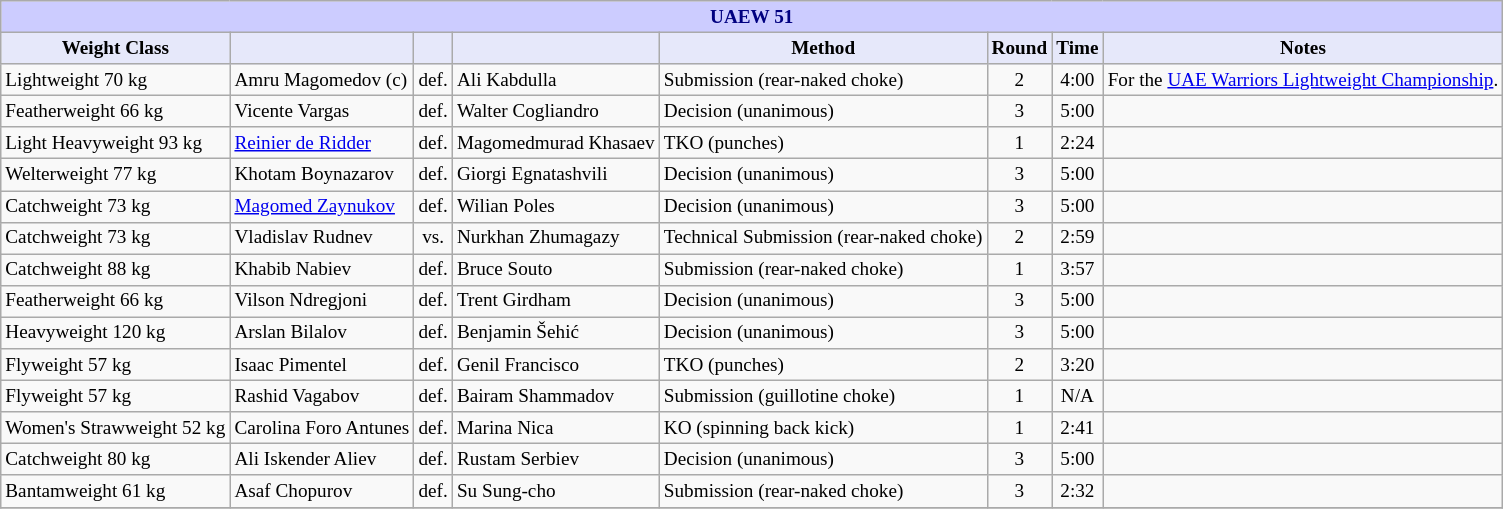<table class="wikitable" style="font-size: 80%;">
<tr>
<th colspan="8" style="background-color: #ccf; color: #000080; text-align: center;"><strong>UAEW 51</strong></th>
</tr>
<tr>
<th colspan="1" style="background-color: #E6E8FA; color: #000000; text-align: center;">Weight Class</th>
<th colspan="1" style="background-color: #E6E8FA; color: #000000; text-align: center;"></th>
<th colspan="1" style="background-color: #E6E8FA; color: #000000; text-align: center;"></th>
<th colspan="1" style="background-color: #E6E8FA; color: #000000; text-align: center;"></th>
<th colspan="1" style="background-color: #E6E8FA; color: #000000; text-align: center;">Method</th>
<th colspan="1" style="background-color: #E6E8FA; color: #000000; text-align: center;">Round</th>
<th colspan="1" style="background-color: #E6E8FA; color: #000000; text-align: center;">Time</th>
<th colspan="1" style="background-color: #E6E8FA; color: #000000; text-align: center;">Notes</th>
</tr>
<tr>
<td>Lightweight 70 kg</td>
<td> Amru Magomedov (c)</td>
<td align=center>def.</td>
<td> Ali Kabdulla</td>
<td>Submission (rear-naked choke)</td>
<td align=center>2</td>
<td align=center>4:00</td>
<td>For the <a href='#'>UAE Warriors Lightweight Championship</a>.</td>
</tr>
<tr>
<td>Featherweight 66 kg</td>
<td> Vicente Vargas</td>
<td align=center>def.</td>
<td> Walter Cogliandro</td>
<td>Decision (unanimous)</td>
<td align=center>3</td>
<td align=center>5:00</td>
<td></td>
</tr>
<tr>
<td>Light Heavyweight 93 kg</td>
<td> <a href='#'>Reinier de Ridder</a></td>
<td align=center>def.</td>
<td> Magomedmurad Khasaev</td>
<td>TKO (punches)</td>
<td align=center>1</td>
<td align=center>2:24</td>
<td></td>
</tr>
<tr>
<td>Welterweight 77 kg</td>
<td> Khotam Boynazarov</td>
<td align=center>def.</td>
<td> Giorgi Egnatashvili</td>
<td>Decision (unanimous)</td>
<td align=center>3</td>
<td align=center>5:00</td>
<td></td>
</tr>
<tr>
<td>Catchweight 73 kg</td>
<td> <a href='#'>Magomed Zaynukov</a></td>
<td align=center>def.</td>
<td> Wilian Poles</td>
<td>Decision (unanimous)</td>
<td align=center>3</td>
<td align=center>5:00</td>
<td></td>
</tr>
<tr>
<td>Catchweight 73 kg</td>
<td> Vladislav Rudnev</td>
<td align=center>vs.</td>
<td> Nurkhan Zhumagazy</td>
<td>Technical Submission (rear-naked choke)</td>
<td align=center>2</td>
<td align=center>2:59</td>
<td></td>
</tr>
<tr>
<td>Catchweight 88 kg</td>
<td> Khabib Nabiev</td>
<td align=center>def.</td>
<td> Bruce Souto</td>
<td>Submission (rear-naked choke)</td>
<td align=center>1</td>
<td align=center>3:57</td>
<td></td>
</tr>
<tr>
<td>Featherweight 66 kg</td>
<td> Vilson Ndregjoni</td>
<td align=center>def.</td>
<td> Trent Girdham</td>
<td>Decision (unanimous)</td>
<td align=center>3</td>
<td align=center>5:00</td>
<td></td>
</tr>
<tr>
<td>Heavyweight 120 kg</td>
<td> Arslan Bilalov</td>
<td align=center>def.</td>
<td> Benjamin Šehić</td>
<td>Decision (unanimous)</td>
<td align=center>3</td>
<td align=center>5:00</td>
<td></td>
</tr>
<tr>
<td>Flyweight 57 kg</td>
<td> Isaac Pimentel</td>
<td align=center>def.</td>
<td> Genil Francisco</td>
<td>TKO (punches)</td>
<td align=center>2</td>
<td align=center>3:20</td>
<td></td>
</tr>
<tr>
<td>Flyweight 57 kg</td>
<td> Rashid Vagabov</td>
<td align=center>def.</td>
<td> Bairam Shammadov</td>
<td>Submission (guillotine choke)</td>
<td align=center>1</td>
<td align=center>N/A</td>
<td></td>
</tr>
<tr>
<td>Women's Strawweight 52 kg</td>
<td> Carolina Foro Antunes</td>
<td align=center>def.</td>
<td> Marina Nica</td>
<td>KO (spinning back kick)</td>
<td align=center>1</td>
<td align=center>2:41</td>
<td></td>
</tr>
<tr>
<td>Catchweight 80 kg</td>
<td> Ali Iskender Aliev</td>
<td align=center>def.</td>
<td> Rustam Serbiev</td>
<td>Decision (unanimous)</td>
<td align=center>3</td>
<td align=center>5:00</td>
<td></td>
</tr>
<tr>
<td>Bantamweight 61 kg</td>
<td> Asaf Chopurov</td>
<td align=center>def.</td>
<td> Su Sung-cho</td>
<td>Submission (rear-naked choke)</td>
<td align=center>3</td>
<td align=center>2:32</td>
<td></td>
</tr>
<tr>
</tr>
</table>
